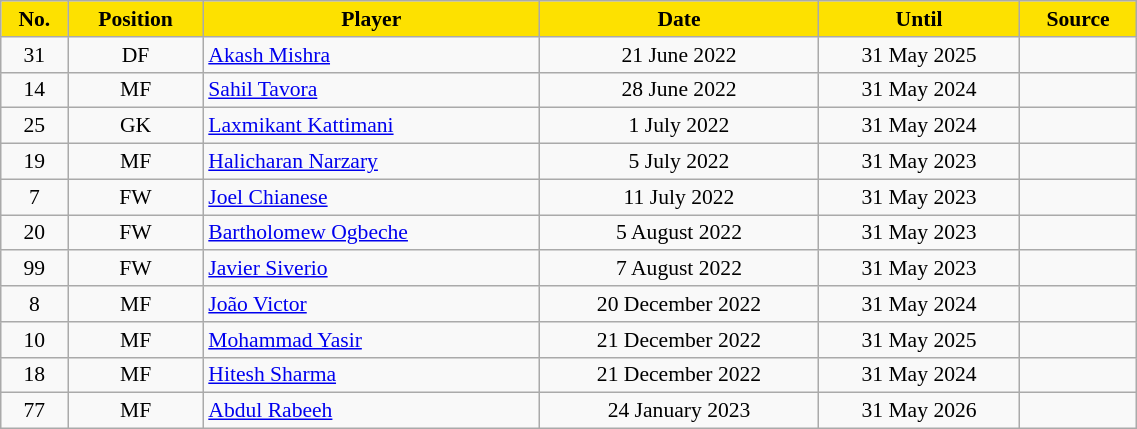<table class="wikitable"  style="text-align:center; font-size:90%; width:60%;">
<tr>
<th style="background:#FDE100; color:#000000; text-align:center;">No.</th>
<th style="background:#FDE100; color:#000000; text-align:center;">Position</th>
<th style="background:#FDE100; color:#000000; text-align:center;">Player</th>
<th style="background:#FDE100; color:#000000; text-align:center;">Date</th>
<th style="background:#FDE100; color:#000000; text-align:center;">Until</th>
<th style="background:#FDE100; color:#000000; text-align:center;">Source</th>
</tr>
<tr>
<td>31</td>
<td>DF</td>
<td align="left"> <a href='#'>Akash Mishra</a></td>
<td>21 June 2022</td>
<td>31 May 2025</td>
<td></td>
</tr>
<tr>
<td>14</td>
<td>MF</td>
<td align="left"> <a href='#'>Sahil Tavora</a></td>
<td>28 June 2022</td>
<td>31 May 2024</td>
<td></td>
</tr>
<tr>
<td>25</td>
<td>GK</td>
<td align="left"> <a href='#'>Laxmikant Kattimani</a></td>
<td>1 July 2022</td>
<td>31 May 2024</td>
<td></td>
</tr>
<tr>
<td>19</td>
<td>MF</td>
<td align="left"> <a href='#'>Halicharan Narzary</a></td>
<td>5 July 2022</td>
<td>31 May 2023</td>
<td></td>
</tr>
<tr>
<td>7</td>
<td>FW</td>
<td align="left"> <a href='#'>Joel Chianese</a></td>
<td>11 July 2022</td>
<td>31 May 2023</td>
<td></td>
</tr>
<tr>
<td>20</td>
<td>FW</td>
<td align="left"> <a href='#'>Bartholomew Ogbeche</a></td>
<td>5 August 2022</td>
<td>31 May 2023</td>
<td></td>
</tr>
<tr>
<td>99</td>
<td>FW</td>
<td align="left"> <a href='#'>Javier Siverio</a></td>
<td>7 August 2022</td>
<td>31 May 2023</td>
<td></td>
</tr>
<tr>
<td>8</td>
<td>MF</td>
<td align="left"> <a href='#'>João Victor</a></td>
<td>20 December 2022</td>
<td>31 May 2024</td>
<td></td>
</tr>
<tr>
<td>10</td>
<td>MF</td>
<td align="left"> <a href='#'>Mohammad Yasir</a></td>
<td>21 December 2022</td>
<td>31 May 2025</td>
<td></td>
</tr>
<tr>
<td>18</td>
<td>MF</td>
<td align="left"> <a href='#'>Hitesh Sharma</a></td>
<td>21 December 2022</td>
<td>31 May 2024</td>
<td></td>
</tr>
<tr>
<td>77</td>
<td>MF</td>
<td align="left"> <a href='#'>Abdul Rabeeh</a></td>
<td>24 January 2023</td>
<td>31 May 2026</td>
<td></td>
</tr>
</table>
